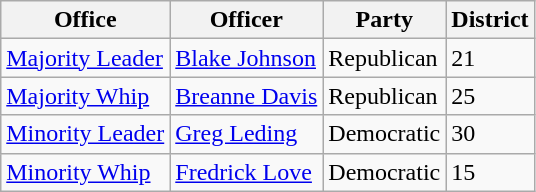<table class="wikitable">
<tr>
<th>Office</th>
<th>Officer</th>
<th>Party</th>
<th>District</th>
</tr>
<tr>
<td><a href='#'>Majority Leader</a></td>
<td><a href='#'>Blake Johnson</a></td>
<td>Republican</td>
<td>21</td>
</tr>
<tr>
<td><a href='#'>Majority Whip</a></td>
<td><a href='#'>Breanne Davis</a></td>
<td>Republican</td>
<td>25</td>
</tr>
<tr>
<td><a href='#'>Minority Leader</a></td>
<td><a href='#'>Greg Leding</a></td>
<td>Democratic</td>
<td>30</td>
</tr>
<tr>
<td><a href='#'>Minority Whip</a></td>
<td><a href='#'>Fredrick Love</a></td>
<td>Democratic</td>
<td>15</td>
</tr>
</table>
